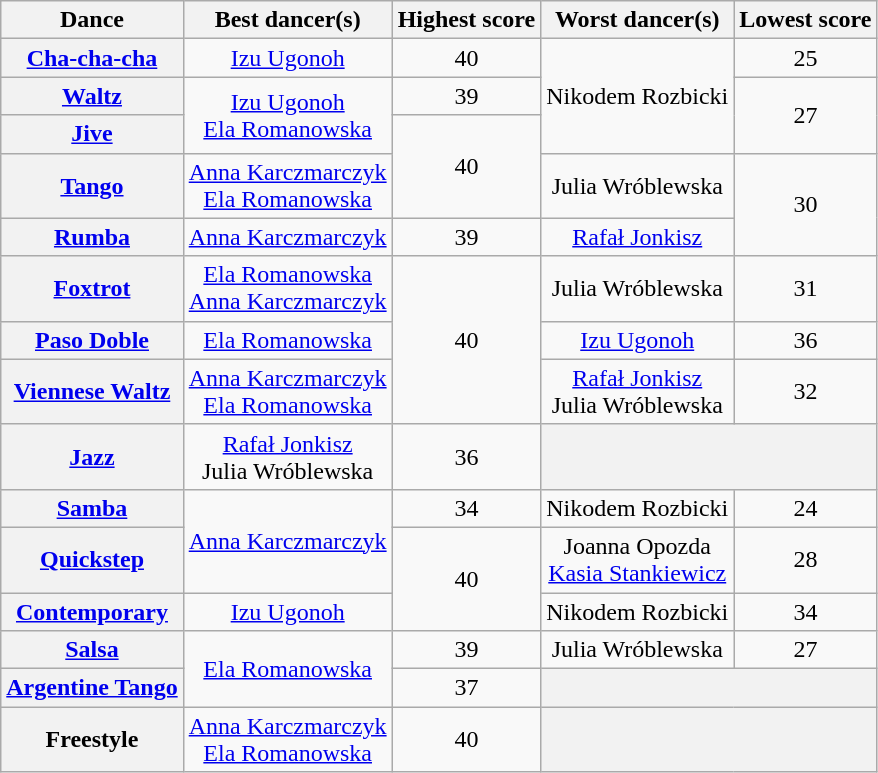<table class="wikitable sortable" style="text-align:center;">
<tr>
<th>Dance</th>
<th>Best dancer(s)</th>
<th>Highest score</th>
<th>Worst dancer(s)</th>
<th>Lowest score</th>
</tr>
<tr>
<th><a href='#'>Cha-cha-cha</a></th>
<td><a href='#'>Izu Ugonoh</a></td>
<td>40</td>
<td rowspan="3">Nikodem Rozbicki</td>
<td>25</td>
</tr>
<tr>
<th><a href='#'>Waltz</a></th>
<td rowspan="2"><a href='#'>Izu Ugonoh</a><br><a href='#'>Ela Romanowska</a></td>
<td>39</td>
<td rowspan="2">27</td>
</tr>
<tr>
<th><a href='#'>Jive</a></th>
<td rowspan="2">40</td>
</tr>
<tr>
<th><a href='#'>Tango</a></th>
<td><a href='#'>Anna Karczmarczyk</a><br><a href='#'>Ela Romanowska</a></td>
<td>Julia Wróblewska</td>
<td rowspan="2">30</td>
</tr>
<tr>
<th><a href='#'>Rumba</a></th>
<td><a href='#'>Anna Karczmarczyk</a></td>
<td>39</td>
<td><a href='#'>Rafał Jonkisz</a></td>
</tr>
<tr>
<th><a href='#'>Foxtrot</a></th>
<td><a href='#'>Ela Romanowska</a><br><a href='#'>Anna Karczmarczyk</a></td>
<td rowspan="3">40</td>
<td>Julia Wróblewska</td>
<td>31</td>
</tr>
<tr>
<th><a href='#'>Paso Doble</a></th>
<td><a href='#'>Ela Romanowska</a></td>
<td><a href='#'>Izu Ugonoh</a></td>
<td>36</td>
</tr>
<tr>
<th><a href='#'>Viennese Waltz</a></th>
<td><a href='#'>Anna Karczmarczyk</a><br><a href='#'>Ela Romanowska</a></td>
<td><a href='#'>Rafał Jonkisz</a><br>Julia Wróblewska</td>
<td>32</td>
</tr>
<tr>
<th><a href='#'>Jazz</a></th>
<td><a href='#'>Rafał Jonkisz</a><br>Julia Wróblewska</td>
<td>36</td>
<th colspan="2"></th>
</tr>
<tr>
<th><a href='#'>Samba</a></th>
<td rowspan="2"><a href='#'>Anna Karczmarczyk</a></td>
<td>34</td>
<td>Nikodem Rozbicki</td>
<td>24</td>
</tr>
<tr>
<th><a href='#'>Quickstep</a></th>
<td rowspan="2">40</td>
<td>Joanna Opozda<br><a href='#'>Kasia Stankiewicz</a></td>
<td>28</td>
</tr>
<tr>
<th><a href='#'>Contemporary</a></th>
<td><a href='#'>Izu Ugonoh</a></td>
<td>Nikodem Rozbicki</td>
<td>34</td>
</tr>
<tr>
<th><a href='#'>Salsa</a></th>
<td rowspan="2"><a href='#'>Ela Romanowska</a></td>
<td>39</td>
<td>Julia Wróblewska</td>
<td>27</td>
</tr>
<tr>
<th><a href='#'>Argentine Tango</a></th>
<td>37</td>
<th colspan="2"></th>
</tr>
<tr>
<th>Freestyle</th>
<td><a href='#'>Anna Karczmarczyk</a><br><a href='#'>Ela Romanowska</a></td>
<td>40</td>
<th colspan="2"></th>
</tr>
</table>
